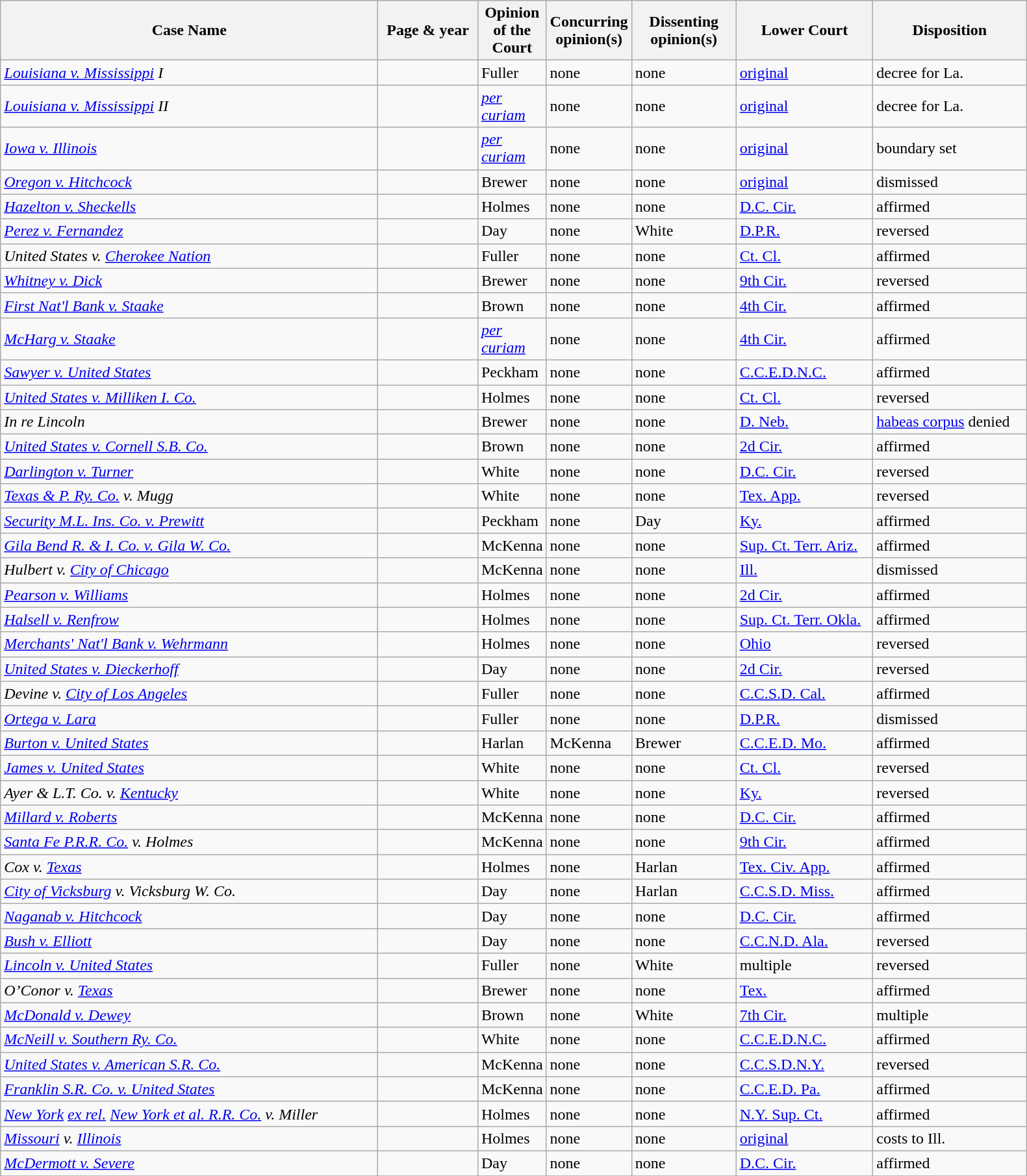<table class="wikitable sortable">
<tr>
<th scope="col" style="width: 380px;">Case Name</th>
<th scope="col" style="width: 95px;">Page & year</th>
<th scope="col" style="width: 10px;">Opinion of the Court</th>
<th scope="col" style="width: 10px;">Concurring opinion(s)</th>
<th scope="col" style="width: 100px;">Dissenting opinion(s)</th>
<th scope="col" style="width: 133px;">Lower Court</th>
<th scope="col" style="width: 150px;">Disposition</th>
</tr>
<tr>
<td><em><a href='#'>Louisiana v. Mississippi</a> I</em></td>
<td align="right"></td>
<td>Fuller</td>
<td>none</td>
<td>none</td>
<td><a href='#'>original</a></td>
<td>decree for La.</td>
</tr>
<tr>
<td><em><a href='#'>Louisiana v. Mississippi</a> II</em></td>
<td align="right"></td>
<td><em><a href='#'>per curiam</a></em></td>
<td>none</td>
<td>none</td>
<td><a href='#'>original</a></td>
<td>decree for La.</td>
</tr>
<tr>
<td><em><a href='#'>Iowa v. Illinois</a></em></td>
<td align="right"></td>
<td><em><a href='#'>per curiam</a></em></td>
<td>none</td>
<td>none</td>
<td><a href='#'>original</a></td>
<td>boundary set</td>
</tr>
<tr>
<td><em><a href='#'>Oregon v. Hitchcock</a></em></td>
<td align="right"></td>
<td>Brewer</td>
<td>none</td>
<td>none</td>
<td><a href='#'>original</a></td>
<td>dismissed</td>
</tr>
<tr>
<td><em><a href='#'>Hazelton v. Sheckells</a></em></td>
<td align="right"></td>
<td>Holmes</td>
<td>none</td>
<td>none</td>
<td><a href='#'>D.C. Cir.</a></td>
<td>affirmed</td>
</tr>
<tr>
<td><em><a href='#'>Perez v. Fernandez</a></em></td>
<td align="right"></td>
<td>Day</td>
<td>none</td>
<td>White</td>
<td><a href='#'>D.P.R.</a></td>
<td>reversed</td>
</tr>
<tr>
<td><em>United States v. <a href='#'>Cherokee Nation</a></em></td>
<td align="right"></td>
<td>Fuller</td>
<td>none</td>
<td>none</td>
<td><a href='#'>Ct. Cl.</a></td>
<td>affirmed</td>
</tr>
<tr>
<td><em><a href='#'>Whitney v. Dick</a></em></td>
<td align="right"></td>
<td>Brewer</td>
<td>none</td>
<td>none</td>
<td><a href='#'>9th Cir.</a></td>
<td>reversed</td>
</tr>
<tr>
<td><em><a href='#'>First Nat'l Bank v. Staake</a></em></td>
<td align="right"></td>
<td>Brown</td>
<td>none</td>
<td>none</td>
<td><a href='#'>4th Cir.</a></td>
<td>affirmed</td>
</tr>
<tr>
<td><em><a href='#'>McHarg v. Staake</a></em></td>
<td align="right"></td>
<td><em><a href='#'>per curiam</a></em></td>
<td>none</td>
<td>none</td>
<td><a href='#'>4th Cir.</a></td>
<td>affirmed</td>
</tr>
<tr>
<td><em><a href='#'>Sawyer v. United States</a></em></td>
<td align="right"></td>
<td>Peckham</td>
<td>none</td>
<td>none</td>
<td><a href='#'>C.C.E.D.N.C.</a></td>
<td>affirmed</td>
</tr>
<tr>
<td><em><a href='#'>United States v. Milliken I. Co.</a></em></td>
<td align="right"></td>
<td>Holmes</td>
<td>none</td>
<td>none</td>
<td><a href='#'>Ct. Cl.</a></td>
<td>reversed</td>
</tr>
<tr>
<td><em>In re Lincoln</em></td>
<td align="right"></td>
<td>Brewer</td>
<td>none</td>
<td>none</td>
<td><a href='#'>D. Neb.</a></td>
<td><a href='#'>habeas corpus</a> denied</td>
</tr>
<tr>
<td><em><a href='#'>United States v. Cornell S.B. Co.</a></em></td>
<td align="right"></td>
<td>Brown</td>
<td>none</td>
<td>none</td>
<td><a href='#'>2d Cir.</a></td>
<td>affirmed</td>
</tr>
<tr>
<td><em><a href='#'>Darlington v. Turner</a></em></td>
<td align="right"></td>
<td>White</td>
<td>none</td>
<td>none</td>
<td><a href='#'>D.C. Cir.</a></td>
<td>reversed</td>
</tr>
<tr>
<td><em><a href='#'>Texas & P. Ry. Co.</a> v. Mugg</em></td>
<td align="right"></td>
<td>White</td>
<td>none</td>
<td>none</td>
<td><a href='#'>Tex. App.</a></td>
<td>reversed</td>
</tr>
<tr>
<td><em><a href='#'>Security M.L. Ins. Co. v. Prewitt</a></em></td>
<td align="right"></td>
<td>Peckham</td>
<td>none</td>
<td>Day</td>
<td><a href='#'>Ky.</a></td>
<td>affirmed</td>
</tr>
<tr>
<td><em><a href='#'>Gila Bend R. & I. Co. v. Gila W. Co.</a></em></td>
<td align="right"></td>
<td>McKenna</td>
<td>none</td>
<td>none</td>
<td><a href='#'>Sup. Ct. Terr. Ariz.</a></td>
<td>affirmed</td>
</tr>
<tr>
<td><em>Hulbert v. <a href='#'>City of Chicago</a></em></td>
<td align="right"></td>
<td>McKenna</td>
<td>none</td>
<td>none</td>
<td><a href='#'>Ill.</a></td>
<td>dismissed</td>
</tr>
<tr>
<td><em><a href='#'>Pearson v. Williams</a></em></td>
<td align="right"></td>
<td>Holmes</td>
<td>none</td>
<td>none</td>
<td><a href='#'>2d Cir.</a></td>
<td>affirmed</td>
</tr>
<tr>
<td><em><a href='#'>Halsell v. Renfrow</a></em></td>
<td align="right"></td>
<td>Holmes</td>
<td>none</td>
<td>none</td>
<td><a href='#'>Sup. Ct. Terr. Okla.</a></td>
<td>affirmed</td>
</tr>
<tr>
<td><em><a href='#'>Merchants' Nat'l Bank v. Wehrmann</a></em></td>
<td align="right"></td>
<td>Holmes</td>
<td>none</td>
<td>none</td>
<td><a href='#'>Ohio</a></td>
<td>reversed</td>
</tr>
<tr>
<td><em><a href='#'>United States v. Dieckerhoff</a></em></td>
<td align="right"></td>
<td>Day</td>
<td>none</td>
<td>none</td>
<td><a href='#'>2d Cir.</a></td>
<td>reversed</td>
</tr>
<tr>
<td><em>Devine v. <a href='#'>City of Los Angeles</a></em></td>
<td align="right"></td>
<td>Fuller</td>
<td>none</td>
<td>none</td>
<td><a href='#'>C.C.S.D. Cal.</a></td>
<td>affirmed</td>
</tr>
<tr>
<td><em><a href='#'>Ortega v. Lara</a></em></td>
<td align="right"></td>
<td>Fuller</td>
<td>none</td>
<td>none</td>
<td><a href='#'>D.P.R.</a></td>
<td>dismissed</td>
</tr>
<tr>
<td><em><a href='#'>Burton v. United States</a></em></td>
<td align="right"></td>
<td>Harlan</td>
<td>McKenna</td>
<td>Brewer</td>
<td><a href='#'>C.C.E.D. Mo.</a></td>
<td>affirmed</td>
</tr>
<tr>
<td><em><a href='#'>James v. United States</a></em></td>
<td align="right"></td>
<td>White</td>
<td>none</td>
<td>none</td>
<td><a href='#'>Ct. Cl.</a></td>
<td>reversed</td>
</tr>
<tr>
<td><em>Ayer & L.T. Co. v. <a href='#'>Kentucky</a></em></td>
<td align="right"></td>
<td>White</td>
<td>none</td>
<td>none</td>
<td><a href='#'>Ky.</a></td>
<td>reversed</td>
</tr>
<tr>
<td><em><a href='#'>Millard v. Roberts</a></em></td>
<td align="right"></td>
<td>McKenna</td>
<td>none</td>
<td>none</td>
<td><a href='#'>D.C. Cir.</a></td>
<td>affirmed</td>
</tr>
<tr>
<td><em><a href='#'>Santa Fe P.R.R. Co.</a> v. Holmes</em></td>
<td align="right"></td>
<td>McKenna</td>
<td>none</td>
<td>none</td>
<td><a href='#'>9th Cir.</a></td>
<td>affirmed</td>
</tr>
<tr>
<td><em>Cox v. <a href='#'>Texas</a></em></td>
<td align="right"></td>
<td>Holmes</td>
<td>none</td>
<td>Harlan</td>
<td><a href='#'>Tex. Civ. App.</a></td>
<td>affirmed</td>
</tr>
<tr>
<td><em><a href='#'>City of Vicksburg</a> v. Vicksburg W. Co.</em></td>
<td align="right"></td>
<td>Day</td>
<td>none</td>
<td>Harlan</td>
<td><a href='#'>C.C.S.D. Miss.</a></td>
<td>affirmed</td>
</tr>
<tr>
<td><em><a href='#'>Naganab v. Hitchcock</a></em></td>
<td align="right"></td>
<td>Day</td>
<td>none</td>
<td>none</td>
<td><a href='#'>D.C. Cir.</a></td>
<td>affirmed</td>
</tr>
<tr>
<td><em><a href='#'>Bush v. Elliott</a></em></td>
<td align="right"></td>
<td>Day</td>
<td>none</td>
<td>none</td>
<td><a href='#'>C.C.N.D. Ala.</a></td>
<td>reversed</td>
</tr>
<tr>
<td><em><a href='#'>Lincoln v. United States</a></em></td>
<td align="right"></td>
<td>Fuller</td>
<td>none</td>
<td>White</td>
<td>multiple</td>
<td>reversed</td>
</tr>
<tr>
<td><em>O’Conor v. <a href='#'>Texas</a></em></td>
<td align="right"></td>
<td>Brewer</td>
<td>none</td>
<td>none</td>
<td><a href='#'>Tex.</a></td>
<td>affirmed</td>
</tr>
<tr>
<td><em><a href='#'>McDonald v. Dewey</a></em></td>
<td align="right"></td>
<td>Brown</td>
<td>none</td>
<td>White</td>
<td><a href='#'>7th Cir.</a></td>
<td>multiple</td>
</tr>
<tr>
<td><em><a href='#'>McNeill v. Southern Ry. Co.</a></em></td>
<td align="right"></td>
<td>White</td>
<td>none</td>
<td>none</td>
<td><a href='#'>C.C.E.D.N.C.</a></td>
<td>affirmed</td>
</tr>
<tr>
<td><em><a href='#'>United States v. American S.R. Co.</a></em></td>
<td align="right"></td>
<td>McKenna</td>
<td>none</td>
<td>none</td>
<td><a href='#'>C.C.S.D.N.Y.</a></td>
<td>reversed</td>
</tr>
<tr>
<td><em><a href='#'>Franklin S.R. Co. v. United States</a></em></td>
<td align="right"></td>
<td>McKenna</td>
<td>none</td>
<td>none</td>
<td><a href='#'>C.C.E.D. Pa.</a></td>
<td>affirmed</td>
</tr>
<tr>
<td><em><a href='#'>New York</a> <a href='#'>ex rel.</a> <a href='#'>New York et al. R.R. Co.</a> v. Miller</em></td>
<td align="right"></td>
<td>Holmes</td>
<td>none</td>
<td>none</td>
<td><a href='#'>N.Y. Sup. Ct.</a></td>
<td>affirmed</td>
</tr>
<tr>
<td><em><a href='#'>Missouri</a> v. <a href='#'>Illinois</a></em></td>
<td align="right"></td>
<td>Holmes</td>
<td>none</td>
<td>none</td>
<td><a href='#'>original</a></td>
<td>costs to Ill.</td>
</tr>
<tr>
<td><em><a href='#'>McDermott v. Severe</a></em></td>
<td align="right"></td>
<td>Day</td>
<td>none</td>
<td>none</td>
<td><a href='#'>D.C. Cir.</a></td>
<td>affirmed</td>
</tr>
<tr>
</tr>
</table>
